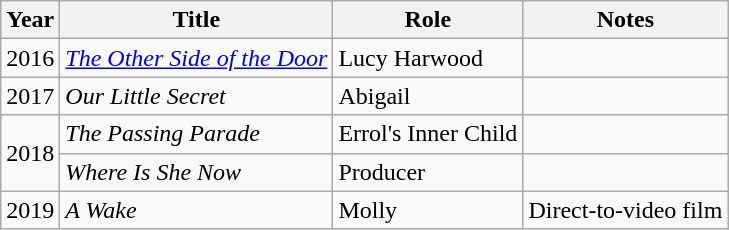<table class="wikitable sortable">
<tr>
<th>Year</th>
<th>Title</th>
<th>Role</th>
<th class="unsortable">Notes</th>
</tr>
<tr>
<td>2016</td>
<td data-sort-value="Other Side of the Door, The"><em><a href='#'>The Other Side of the Door</a></em></td>
<td>Lucy Harwood</td>
<td></td>
</tr>
<tr>
<td>2017</td>
<td><em>Our Little Secret</em></td>
<td>Abigail</td>
<td></td>
</tr>
<tr>
<td rowspan="2">2018</td>
<td data-sort-value="Passing Parade, The"><em>The Passing Parade</em></td>
<td>Errol's Inner Child</td>
<td></td>
</tr>
<tr>
<td><em>Where Is She Now</em></td>
<td>Producer</td>
<td></td>
</tr>
<tr>
<td>2019</td>
<td data-sort-value="Wake, A"><em>A Wake</em></td>
<td>Molly</td>
<td>Direct-to-video film</td>
</tr>
</table>
